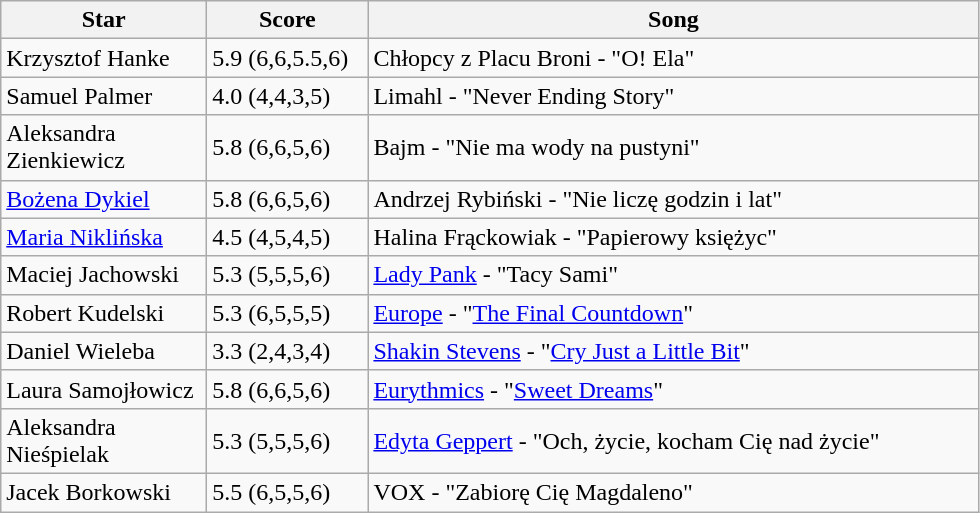<table class="wikitable">
<tr>
<th style="width:130px;">Star</th>
<th style="width:100px;">Score</th>
<th style="width:400px;">Song</th>
</tr>
<tr>
<td>Krzysztof Hanke</td>
<td>5.9 (6,6,5.5,6)</td>
<td>Chłopcy z Placu Broni - "O! Ela"</td>
</tr>
<tr>
<td>Samuel Palmer</td>
<td>4.0 (4,4,3,5)</td>
<td>Limahl - "Never Ending Story"</td>
</tr>
<tr>
<td>Aleksandra Zienkiewicz</td>
<td>5.8 (6,6,5,6)</td>
<td>Bajm - "Nie ma wody na pustyni"</td>
</tr>
<tr>
<td><a href='#'>Bożena Dykiel</a></td>
<td>5.8 (6,6,5,6)</td>
<td>Andrzej Rybiński - "Nie liczę godzin i lat"</td>
</tr>
<tr>
<td><a href='#'>Maria Niklińska</a></td>
<td>4.5 (4,5,4,5)</td>
<td>Halina Frąckowiak - "Papierowy księżyc"</td>
</tr>
<tr>
<td>Maciej Jachowski</td>
<td>5.3 (5,5,5,6)</td>
<td><a href='#'>Lady Pank</a> - "Tacy Sami"</td>
</tr>
<tr>
<td>Robert Kudelski</td>
<td>5.3 (6,5,5,5)</td>
<td><a href='#'>Europe</a> - "<a href='#'>The Final Countdown</a>"</td>
</tr>
<tr>
<td>Daniel Wieleba</td>
<td>3.3 (2,4,3,4)</td>
<td><a href='#'>Shakin Stevens</a> - "<a href='#'>Cry Just a Little Bit</a>"</td>
</tr>
<tr>
<td>Laura Samojłowicz</td>
<td>5.8 (6,6,5,6)</td>
<td><a href='#'>Eurythmics</a> - "<a href='#'>Sweet Dreams</a>"</td>
</tr>
<tr>
<td>Aleksandra Nieśpielak</td>
<td>5.3 (5,5,5,6)</td>
<td><a href='#'>Edyta Geppert</a> - "Och, życie, kocham Cię nad życie"</td>
</tr>
<tr>
<td>Jacek Borkowski</td>
<td>5.5 (6,5,5,6)</td>
<td>VOX - "Zabiorę Cię Magdaleno"</td>
</tr>
</table>
